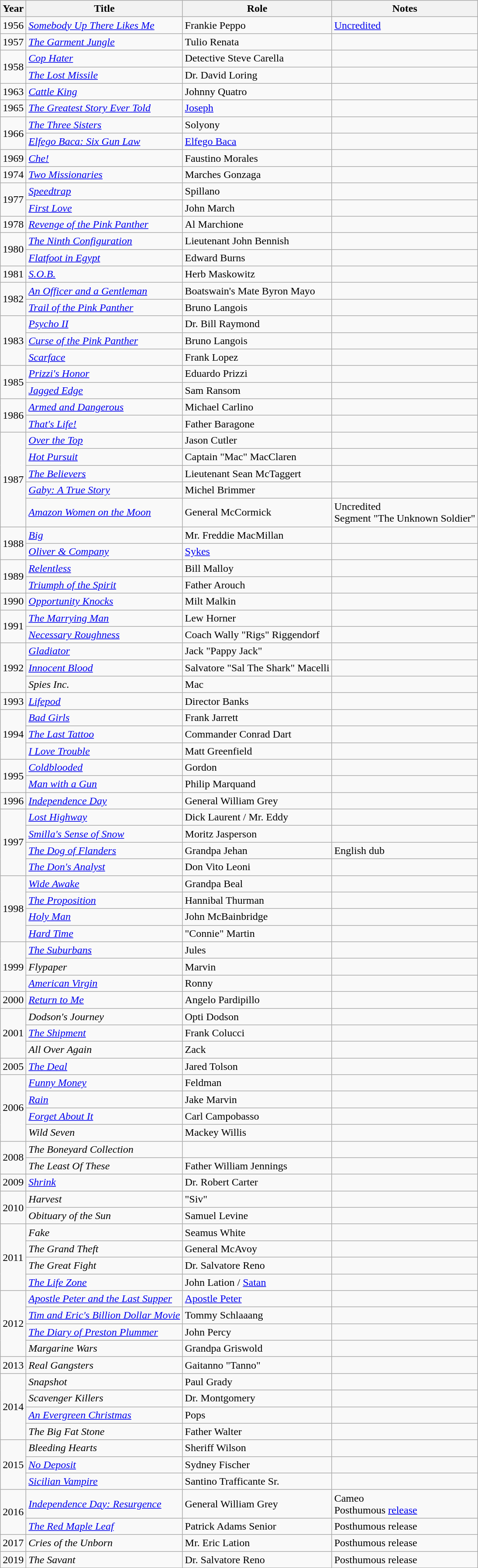<table class="wikitable sortable">
<tr>
<th>Year</th>
<th>Title</th>
<th>Role</th>
<th>Notes</th>
</tr>
<tr>
<td>1956</td>
<td><em><a href='#'>Somebody Up There Likes Me</a></em></td>
<td>Frankie Peppo</td>
<td><a href='#'>Uncredited</a></td>
</tr>
<tr>
<td>1957</td>
<td><em><a href='#'>The Garment Jungle</a></em></td>
<td>Tulio Renata</td>
<td></td>
</tr>
<tr>
<td rowspan="2">1958</td>
<td><em><a href='#'>Cop Hater</a></em></td>
<td>Detective Steve Carella</td>
<td></td>
</tr>
<tr>
<td><em><a href='#'>The Lost Missile</a></em></td>
<td>Dr. David Loring</td>
<td></td>
</tr>
<tr>
<td>1963</td>
<td><em><a href='#'>Cattle King</a></em></td>
<td>Johnny Quatro</td>
<td></td>
</tr>
<tr>
<td>1965</td>
<td><em><a href='#'>The Greatest Story Ever Told</a></em></td>
<td><a href='#'>Joseph</a></td>
<td></td>
</tr>
<tr>
<td rowspan="2">1966</td>
<td><em><a href='#'>The Three Sisters</a></em></td>
<td>Solyony</td>
<td></td>
</tr>
<tr>
<td><em><a href='#'>Elfego Baca: Six Gun Law</a></em></td>
<td><a href='#'>Elfego Baca</a></td>
<td></td>
</tr>
<tr>
<td>1969</td>
<td><em><a href='#'>Che!</a></em></td>
<td>Faustino Morales</td>
<td></td>
</tr>
<tr>
<td>1974</td>
<td><em><a href='#'>Two Missionaries</a></em></td>
<td>Marches Gonzaga</td>
<td></td>
</tr>
<tr>
<td rowspan="2">1977</td>
<td><em><a href='#'>Speedtrap</a></em></td>
<td>Spillano</td>
<td></td>
</tr>
<tr>
<td><em><a href='#'>First Love</a></em></td>
<td>John March</td>
<td></td>
</tr>
<tr>
<td>1978</td>
<td><em><a href='#'>Revenge of the Pink Panther</a></em></td>
<td>Al Marchione</td>
<td></td>
</tr>
<tr>
<td rowspan="2">1980</td>
<td><em><a href='#'>The Ninth Configuration</a></em></td>
<td>Lieutenant John Bennish</td>
<td></td>
</tr>
<tr>
<td><em><a href='#'>Flatfoot in Egypt</a></em></td>
<td>Edward Burns</td>
<td></td>
</tr>
<tr>
<td>1981</td>
<td><em><a href='#'>S.O.B.</a></em></td>
<td>Herb Maskowitz</td>
<td></td>
</tr>
<tr>
<td rowspan="2">1982</td>
<td><em><a href='#'>An Officer and a Gentleman</a></em></td>
<td>Boatswain's Mate Byron Mayo</td>
<td></td>
</tr>
<tr>
<td><em><a href='#'>Trail of the Pink Panther</a></em></td>
<td>Bruno Langois</td>
<td></td>
</tr>
<tr>
<td rowspan="3">1983</td>
<td><em><a href='#'>Psycho II</a></em></td>
<td>Dr. Bill Raymond</td>
<td></td>
</tr>
<tr>
<td><em><a href='#'>Curse of the Pink Panther</a></em></td>
<td>Bruno Langois</td>
<td></td>
</tr>
<tr>
<td><em><a href='#'>Scarface</a></em></td>
<td>Frank Lopez</td>
<td></td>
</tr>
<tr>
<td rowspan="2">1985</td>
<td><em><a href='#'>Prizzi's Honor</a></em></td>
<td>Eduardo Prizzi</td>
<td></td>
</tr>
<tr>
<td><em><a href='#'>Jagged Edge</a></em></td>
<td>Sam Ransom</td>
<td></td>
</tr>
<tr>
<td rowspan="2">1986</td>
<td><em><a href='#'>Armed and Dangerous</a></em></td>
<td>Michael Carlino</td>
<td></td>
</tr>
<tr>
<td><em><a href='#'>That's Life!</a></em></td>
<td>Father Baragone</td>
<td></td>
</tr>
<tr>
<td rowspan="5">1987</td>
<td><em><a href='#'>Over the Top</a></em></td>
<td>Jason Cutler</td>
<td></td>
</tr>
<tr>
<td><em><a href='#'>Hot Pursuit</a></em></td>
<td>Captain "Mac" MacClaren</td>
<td></td>
</tr>
<tr>
<td><em><a href='#'>The Believers</a></em></td>
<td>Lieutenant Sean McTaggert</td>
<td></td>
</tr>
<tr>
<td><em><a href='#'>Gaby: A True Story</a></em></td>
<td>Michel Brimmer</td>
<td></td>
</tr>
<tr>
<td><em><a href='#'>Amazon Women on the Moon</a></em></td>
<td>General McCormick</td>
<td>Uncredited<br>Segment "The Unknown Soldier"</td>
</tr>
<tr>
<td rowspan="2">1988</td>
<td><em><a href='#'>Big</a></em></td>
<td>Mr. Freddie MacMillan</td>
<td></td>
</tr>
<tr>
<td><em><a href='#'>Oliver & Company</a></em></td>
<td><a href='#'>Sykes</a></td>
<td></td>
</tr>
<tr>
<td rowspan="2">1989</td>
<td><em><a href='#'>Relentless</a></em></td>
<td>Bill Malloy</td>
<td></td>
</tr>
<tr>
<td><em><a href='#'>Triumph of the Spirit</a></em></td>
<td>Father Arouch</td>
<td></td>
</tr>
<tr>
<td>1990</td>
<td><em><a href='#'>Opportunity Knocks</a></em></td>
<td>Milt Malkin</td>
<td></td>
</tr>
<tr>
<td rowspan="2">1991</td>
<td><em><a href='#'>The Marrying Man</a></em></td>
<td>Lew Horner</td>
<td></td>
</tr>
<tr>
<td><em><a href='#'>Necessary Roughness</a></em></td>
<td>Coach Wally "Rigs" Riggendorf</td>
<td></td>
</tr>
<tr>
<td rowspan="3">1992</td>
<td><em><a href='#'>Gladiator</a></em></td>
<td>Jack "Pappy Jack"</td>
<td></td>
</tr>
<tr>
<td><em><a href='#'>Innocent Blood</a></em></td>
<td>Salvatore "Sal The Shark" Macelli</td>
<td></td>
</tr>
<tr>
<td><em>Spies Inc.</em></td>
<td>Mac</td>
<td></td>
</tr>
<tr>
<td>1993</td>
<td><em><a href='#'>Lifepod</a></em></td>
<td>Director Banks</td>
<td></td>
</tr>
<tr>
<td rowspan="3">1994</td>
<td><em><a href='#'>Bad Girls</a></em></td>
<td>Frank Jarrett</td>
<td></td>
</tr>
<tr>
<td><em><a href='#'>The Last Tattoo</a></em></td>
<td>Commander Conrad Dart</td>
<td></td>
</tr>
<tr>
<td><em><a href='#'>I Love Trouble</a></em></td>
<td>Matt Greenfield</td>
<td></td>
</tr>
<tr>
<td rowspan="2">1995</td>
<td><em><a href='#'>Coldblooded</a></em></td>
<td>Gordon</td>
<td></td>
</tr>
<tr>
<td><em><a href='#'>Man with a Gun</a></em></td>
<td>Philip Marquand</td>
<td></td>
</tr>
<tr>
<td>1996</td>
<td><em><a href='#'>Independence Day</a></em></td>
<td>General William Grey</td>
<td></td>
</tr>
<tr>
<td rowspan="4">1997</td>
<td><em><a href='#'>Lost Highway</a></em></td>
<td>Dick Laurent / Mr. Eddy</td>
<td></td>
</tr>
<tr>
<td><em><a href='#'>Smilla's Sense of Snow</a></em></td>
<td>Moritz Jasperson</td>
<td></td>
</tr>
<tr>
<td><em><a href='#'>The Dog of Flanders</a></em></td>
<td>Grandpa Jehan</td>
<td>English dub</td>
</tr>
<tr>
<td><em><a href='#'>The Don's Analyst</a></em></td>
<td>Don Vito Leoni</td>
<td></td>
</tr>
<tr>
<td rowspan="4">1998</td>
<td><em><a href='#'>Wide Awake</a></em></td>
<td>Grandpa Beal</td>
<td></td>
</tr>
<tr>
<td><em><a href='#'>The Proposition</a></em></td>
<td>Hannibal Thurman</td>
<td></td>
</tr>
<tr>
<td><em><a href='#'>Holy Man</a></em></td>
<td>John McBainbridge</td>
<td></td>
</tr>
<tr>
<td><em><a href='#'>Hard Time</a></em></td>
<td>"Connie" Martin</td>
<td></td>
</tr>
<tr>
<td rowspan="3">1999</td>
<td><em><a href='#'>The Suburbans</a></em></td>
<td>Jules</td>
<td></td>
</tr>
<tr>
<td><em>Flypaper</em></td>
<td>Marvin</td>
<td></td>
</tr>
<tr>
<td><em><a href='#'>American Virgin</a></em></td>
<td>Ronny</td>
<td></td>
</tr>
<tr>
<td>2000</td>
<td><em><a href='#'>Return to Me</a></em></td>
<td>Angelo Pardipillo</td>
<td></td>
</tr>
<tr>
<td rowspan="3">2001</td>
<td><em>Dodson's Journey</em></td>
<td>Opti Dodson</td>
<td></td>
</tr>
<tr>
<td><em><a href='#'>The Shipment</a></em></td>
<td>Frank Colucci</td>
<td></td>
</tr>
<tr>
<td><em>All Over Again</em></td>
<td>Zack</td>
</tr>
<tr>
<td>2005</td>
<td><em><a href='#'>The Deal</a></em></td>
<td>Jared Tolson</td>
<td></td>
</tr>
<tr>
<td rowspan="4">2006</td>
<td><em><a href='#'>Funny Money</a></em></td>
<td>Feldman</td>
<td></td>
</tr>
<tr>
<td><em><a href='#'>Rain</a></em></td>
<td>Jake Marvin</td>
<td></td>
</tr>
<tr>
<td><em><a href='#'>Forget About It</a></em></td>
<td>Carl Campobasso</td>
<td></td>
</tr>
<tr>
<td><em>Wild Seven</em></td>
<td>Mackey Willis</td>
<td></td>
</tr>
<tr>
<td rowspan="2">2008</td>
<td><em>The Boneyard Collection</em></td>
<td></td>
<td></td>
</tr>
<tr>
<td><em>The Least Of These</em></td>
<td>Father William Jennings</td>
<td></td>
</tr>
<tr>
<td>2009</td>
<td><em><a href='#'>Shrink</a></em></td>
<td>Dr. Robert Carter</td>
<td></td>
</tr>
<tr>
<td rowspan="2">2010</td>
<td><em>Harvest</em></td>
<td>"Siv"</td>
<td></td>
</tr>
<tr>
<td><em>Obituary of the Sun</em></td>
<td>Samuel Levine</td>
<td></td>
</tr>
<tr>
<td rowspan="4">2011</td>
<td><em>Fake</em></td>
<td>Seamus White</td>
<td></td>
</tr>
<tr>
<td><em>The Grand Theft</em></td>
<td>General McAvoy</td>
<td></td>
</tr>
<tr>
<td><em>The Great Fight</em></td>
<td>Dr. Salvatore Reno</td>
<td></td>
</tr>
<tr>
<td><em><a href='#'>The Life Zone</a></em></td>
<td>John Lation / <a href='#'>Satan</a></td>
<td></td>
</tr>
<tr>
<td rowspan="4">2012</td>
<td><em><a href='#'>Apostle Peter and the Last Supper</a></em></td>
<td><a href='#'>Apostle Peter</a></td>
<td></td>
</tr>
<tr>
<td><em><a href='#'>Tim and Eric's Billion Dollar Movie</a></em></td>
<td>Tommy Schlaaang</td>
<td></td>
</tr>
<tr>
<td><em><a href='#'>The Diary of Preston Plummer</a></em></td>
<td>John Percy</td>
<td></td>
</tr>
<tr>
<td><em>Margarine Wars</em></td>
<td>Grandpa Griswold</td>
<td></td>
</tr>
<tr>
<td>2013</td>
<td><em>Real Gangsters</em></td>
<td>Gaitanno "Tanno"</td>
<td></td>
</tr>
<tr>
<td rowspan="4">2014</td>
<td><em>Snapshot</em></td>
<td>Paul Grady</td>
<td></td>
</tr>
<tr>
<td><em>Scavenger Killers</em></td>
<td>Dr. Montgomery</td>
<td></td>
</tr>
<tr>
<td><em><a href='#'>An Evergreen Christmas</a></em></td>
<td>Pops</td>
<td></td>
</tr>
<tr>
<td><em>The Big Fat Stone</em></td>
<td>Father Walter</td>
<td></td>
</tr>
<tr>
<td rowspan="3">2015</td>
<td><em>Bleeding Hearts</em></td>
<td>Sheriff Wilson</td>
<td></td>
</tr>
<tr>
<td><em><a href='#'>No Deposit</a></em></td>
<td>Sydney Fischer</td>
<td></td>
</tr>
<tr>
<td><em><a href='#'>Sicilian Vampire</a></em></td>
<td>Santino Trafficante Sr.</td>
<td></td>
</tr>
<tr>
<td rowspan="2">2016</td>
<td><em><a href='#'>Independence Day: Resurgence</a></em></td>
<td>General William Grey</td>
<td>Cameo<br>Posthumous <a href='#'>release</a></td>
</tr>
<tr>
<td><em><a href='#'>The Red Maple Leaf</a></em></td>
<td>Patrick Adams Senior</td>
<td>Posthumous release</td>
</tr>
<tr>
<td>2017</td>
<td><em>Cries of the Unborn</em></td>
<td>Mr. Eric Lation</td>
<td>Posthumous release</td>
</tr>
<tr>
<td>2019</td>
<td><em>The Savant</em></td>
<td>Dr. Salvatore Reno</td>
<td>Posthumous release</td>
</tr>
</table>
